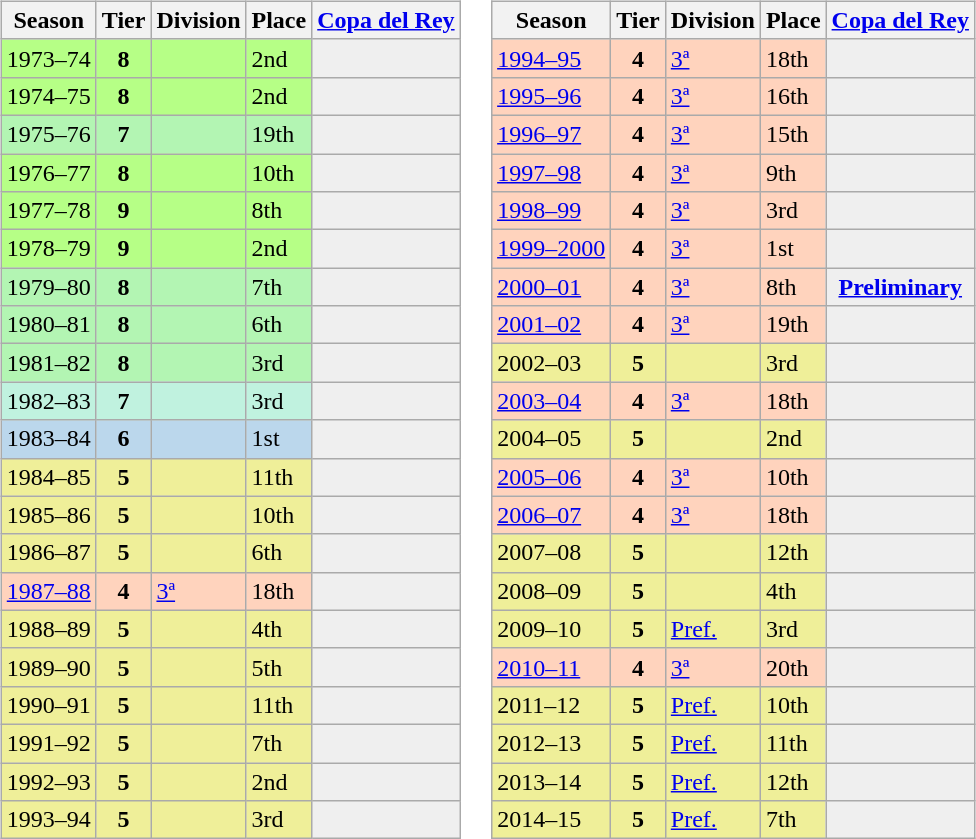<table>
<tr>
<td valign="top" width=0%><br><table class="wikitable">
<tr style="background:#f0f6fa;">
<th>Season</th>
<th>Tier</th>
<th>Division</th>
<th>Place</th>
<th><a href='#'>Copa del Rey</a></th>
</tr>
<tr>
<td style="background:#B6FF86;">1973–74</td>
<th style="background:#B6FF86;">8</th>
<td style="background:#B6FF86;"></td>
<td style="background:#B6FF86;">2nd</td>
<th style="background:#efefef;"></th>
</tr>
<tr>
<td style="background:#B6FF86;">1974–75</td>
<th style="background:#B6FF86;">8</th>
<td style="background:#B6FF86;"></td>
<td style="background:#B6FF86;">2nd</td>
<th style="background:#efefef;"></th>
</tr>
<tr>
<td style="background:#B3F5B3;">1975–76</td>
<th style="background:#B3F5B3;">7</th>
<td style="background:#B3F5B3;"></td>
<td style="background:#B3F5B3;">19th</td>
<th style="background:#efefef;"></th>
</tr>
<tr>
<td style="background:#B6FF86;">1976–77</td>
<th style="background:#B6FF86;">8</th>
<td style="background:#B6FF86;"></td>
<td style="background:#B6FF86;">10th</td>
<th style="background:#efefef;"></th>
</tr>
<tr>
<td style="background:#B6FF86;">1977–78</td>
<th style="background:#B6FF86;">9</th>
<td style="background:#B6FF86;"></td>
<td style="background:#B6FF86;">8th</td>
<th style="background:#efefef;"></th>
</tr>
<tr>
<td style="background:#B6FF86;">1978–79</td>
<th style="background:#B6FF86;">9</th>
<td style="background:#B6FF86;"></td>
<td style="background:#B6FF86;">2nd</td>
<th style="background:#efefef;"></th>
</tr>
<tr>
<td style="background:#B3F5B3;">1979–80</td>
<th style="background:#B3F5B3;">8</th>
<td style="background:#B3F5B3;"></td>
<td style="background:#B3F5B3;">7th</td>
<th style="background:#efefef;"></th>
</tr>
<tr>
<td style="background:#B3F5B3;">1980–81</td>
<th style="background:#B3F5B3;">8</th>
<td style="background:#B3F5B3;"></td>
<td style="background:#B3F5B3;">6th</td>
<th style="background:#efefef;"></th>
</tr>
<tr>
<td style="background:#B3F5B3;">1981–82</td>
<th style="background:#B3F5B3;">8</th>
<td style="background:#B3F5B3;"></td>
<td style="background:#B3F5B3;">3rd</td>
<th style="background:#efefef;"></th>
</tr>
<tr>
<td style="background:#C0F2DF;">1982–83</td>
<th style="background:#C0F2DF;">7</th>
<td style="background:#C0F2DF;"></td>
<td style="background:#C0F2DF;">3rd</td>
<th style="background:#efefef;"></th>
</tr>
<tr>
<td style="background:#BBD7EC;">1983–84</td>
<th style="background:#BBD7EC;">6</th>
<td style="background:#BBD7EC;"></td>
<td style="background:#BBD7EC;">1st</td>
<th style="background:#efefef;"></th>
</tr>
<tr>
<td style="background:#EFEF99;">1984–85</td>
<th style="background:#EFEF99;">5</th>
<td style="background:#EFEF99;"></td>
<td style="background:#EFEF99;">11th</td>
<th style="background:#efefef;"></th>
</tr>
<tr>
<td style="background:#EFEF99;">1985–86</td>
<th style="background:#EFEF99;">5</th>
<td style="background:#EFEF99;"></td>
<td style="background:#EFEF99;">10th</td>
<th style="background:#efefef;"></th>
</tr>
<tr>
<td style="background:#EFEF99;">1986–87</td>
<th style="background:#EFEF99;">5</th>
<td style="background:#EFEF99;"></td>
<td style="background:#EFEF99;">6th</td>
<th style="background:#efefef;"></th>
</tr>
<tr>
<td style="background:#FFD3BD;"><a href='#'>1987–88</a></td>
<th style="background:#FFD3BD;">4</th>
<td style="background:#FFD3BD;"><a href='#'>3ª</a></td>
<td style="background:#FFD3BD;">18th</td>
<td style="background:#efefef;"></td>
</tr>
<tr>
<td style="background:#EFEF99;">1988–89</td>
<th style="background:#EFEF99;">5</th>
<td style="background:#EFEF99;"></td>
<td style="background:#EFEF99;">4th</td>
<th style="background:#efefef;"></th>
</tr>
<tr>
<td style="background:#EFEF99;">1989–90</td>
<th style="background:#EFEF99;">5</th>
<td style="background:#EFEF99;"></td>
<td style="background:#EFEF99;">5th</td>
<th style="background:#efefef;"></th>
</tr>
<tr>
<td style="background:#EFEF99;">1990–91</td>
<th style="background:#EFEF99;">5</th>
<td style="background:#EFEF99;"></td>
<td style="background:#EFEF99;">11th</td>
<th style="background:#efefef;"></th>
</tr>
<tr>
<td style="background:#EFEF99;">1991–92</td>
<th style="background:#EFEF99;">5</th>
<td style="background:#EFEF99;"></td>
<td style="background:#EFEF99;">7th</td>
<th style="background:#efefef;"></th>
</tr>
<tr>
<td style="background:#EFEF99;">1992–93</td>
<th style="background:#EFEF99;">5</th>
<td style="background:#EFEF99;"></td>
<td style="background:#EFEF99;">2nd</td>
<th style="background:#efefef;"></th>
</tr>
<tr>
<td style="background:#EFEF99;">1993–94</td>
<th style="background:#EFEF99;">5</th>
<td style="background:#EFEF99;"></td>
<td style="background:#EFEF99;">3rd</td>
<th style="background:#efefef;"></th>
</tr>
</table>
</td>
<td valign="top" width=0%><br><table class="wikitable">
<tr style="background:#f0f6fa;">
<th>Season</th>
<th>Tier</th>
<th>Division</th>
<th>Place</th>
<th><a href='#'>Copa del Rey</a></th>
</tr>
<tr>
<td style="background:#FFD3BD;"><a href='#'>1994–95</a></td>
<th style="background:#FFD3BD;">4</th>
<td style="background:#FFD3BD;"><a href='#'>3ª</a></td>
<td style="background:#FFD3BD;">18th</td>
<td style="background:#efefef;"></td>
</tr>
<tr>
<td style="background:#FFD3BD;"><a href='#'>1995–96</a></td>
<th style="background:#FFD3BD;">4</th>
<td style="background:#FFD3BD;"><a href='#'>3ª</a></td>
<td style="background:#FFD3BD;">16th</td>
<td style="background:#efefef;"></td>
</tr>
<tr>
<td style="background:#FFD3BD;"><a href='#'>1996–97</a></td>
<th style="background:#FFD3BD;">4</th>
<td style="background:#FFD3BD;"><a href='#'>3ª</a></td>
<td style="background:#FFD3BD;">15th</td>
<th style="background:#efefef;"></th>
</tr>
<tr>
<td style="background:#FFD3BD;"><a href='#'>1997–98</a></td>
<th style="background:#FFD3BD;">4</th>
<td style="background:#FFD3BD;"><a href='#'>3ª</a></td>
<td style="background:#FFD3BD;">9th</td>
<th style="background:#efefef;"></th>
</tr>
<tr>
<td style="background:#FFD3BD;"><a href='#'>1998–99</a></td>
<th style="background:#FFD3BD;">4</th>
<td style="background:#FFD3BD;"><a href='#'>3ª</a></td>
<td style="background:#FFD3BD;">3rd</td>
<th style="background:#efefef;"></th>
</tr>
<tr>
<td style="background:#FFD3BD;"><a href='#'>1999–2000</a></td>
<th style="background:#FFD3BD;">4</th>
<td style="background:#FFD3BD;"><a href='#'>3ª</a></td>
<td style="background:#FFD3BD;">1st</td>
<th style="background:#efefef;"></th>
</tr>
<tr>
<td style="background:#FFD3BD;"><a href='#'>2000–01</a></td>
<th style="background:#FFD3BD;">4</th>
<td style="background:#FFD3BD;"><a href='#'>3ª</a></td>
<td style="background:#FFD3BD;">8th</td>
<th style="background:#efefef;"><a href='#'>Preliminary</a></th>
</tr>
<tr>
<td style="background:#FFD3BD;"><a href='#'>2001–02</a></td>
<th style="background:#FFD3BD;">4</th>
<td style="background:#FFD3BD;"><a href='#'>3ª</a></td>
<td style="background:#FFD3BD;">19th</td>
<th style="background:#efefef;"></th>
</tr>
<tr>
<td style="background:#EFEF99;">2002–03</td>
<th style="background:#EFEF99;">5</th>
<td style="background:#EFEF99;"></td>
<td style="background:#EFEF99;">3rd</td>
<th style="background:#efefef;"></th>
</tr>
<tr>
<td style="background:#FFD3BD;"><a href='#'>2003–04</a></td>
<th style="background:#FFD3BD;">4</th>
<td style="background:#FFD3BD;"><a href='#'>3ª</a></td>
<td style="background:#FFD3BD;">18th</td>
<th style="background:#efefef;"></th>
</tr>
<tr>
<td style="background:#EFEF99;">2004–05</td>
<th style="background:#EFEF99;">5</th>
<td style="background:#EFEF99;"></td>
<td style="background:#EFEF99;">2nd</td>
<th style="background:#efefef;"></th>
</tr>
<tr>
<td style="background:#FFD3BD;"><a href='#'>2005–06</a></td>
<th style="background:#FFD3BD;">4</th>
<td style="background:#FFD3BD;"><a href='#'>3ª</a></td>
<td style="background:#FFD3BD;">10th</td>
<td style="background:#efefef;"></td>
</tr>
<tr>
<td style="background:#FFD3BD;"><a href='#'>2006–07</a></td>
<th style="background:#FFD3BD;">4</th>
<td style="background:#FFD3BD;"><a href='#'>3ª</a></td>
<td style="background:#FFD3BD;">18th</td>
<td style="background:#efefef;"></td>
</tr>
<tr>
<td style="background:#EFEF99;">2007–08</td>
<th style="background:#EFEF99;">5</th>
<td style="background:#EFEF99;"></td>
<td style="background:#EFEF99;">12th</td>
<th style="background:#efefef;"></th>
</tr>
<tr>
<td style="background:#EFEF99;">2008–09</td>
<th style="background:#EFEF99;">5</th>
<td style="background:#EFEF99;"></td>
<td style="background:#EFEF99;">4th</td>
<th style="background:#efefef;"></th>
</tr>
<tr>
<td style="background:#EFEF99;">2009–10</td>
<th style="background:#EFEF99;">5</th>
<td style="background:#EFEF99;"><a href='#'>Pref.</a></td>
<td style="background:#EFEF99;">3rd</td>
<th style="background:#efefef;"></th>
</tr>
<tr>
<td style="background:#FFD3BD;"><a href='#'>2010–11</a></td>
<th style="background:#FFD3BD;">4</th>
<td style="background:#FFD3BD;"><a href='#'>3ª</a></td>
<td style="background:#FFD3BD;">20th</td>
<td style="background:#efefef;"></td>
</tr>
<tr>
<td style="background:#EFEF99;">2011–12</td>
<th style="background:#EFEF99;">5</th>
<td style="background:#EFEF99;"><a href='#'>Pref.</a></td>
<td style="background:#EFEF99;">10th</td>
<th style="background:#efefef;"></th>
</tr>
<tr>
<td style="background:#EFEF99;">2012–13</td>
<th style="background:#EFEF99;">5</th>
<td style="background:#EFEF99;"><a href='#'>Pref.</a></td>
<td style="background:#EFEF99;">11th</td>
<th style="background:#efefef;"></th>
</tr>
<tr>
<td style="background:#EFEF99;">2013–14</td>
<th style="background:#EFEF99;">5</th>
<td style="background:#EFEF99;"><a href='#'>Pref.</a></td>
<td style="background:#EFEF99;">12th</td>
<th style="background:#efefef;"></th>
</tr>
<tr>
<td style="background:#EFEF99;">2014–15</td>
<th style="background:#EFEF99;">5</th>
<td style="background:#EFEF99;"><a href='#'>Pref.</a></td>
<td style="background:#EFEF99;">7th</td>
<th style="background:#efefef;"></th>
</tr>
</table>
</td>
</tr>
</table>
